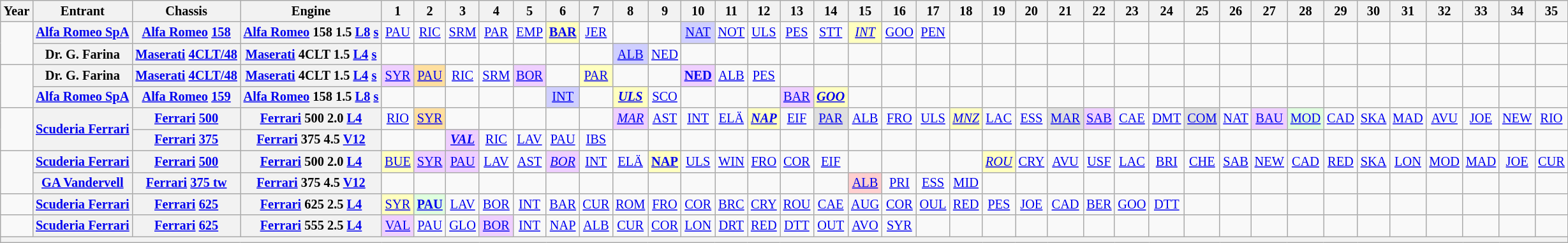<table class="wikitable" style="text-align:center; font-size:85%">
<tr>
<th>Year</th>
<th>Entrant</th>
<th>Chassis</th>
<th>Engine</th>
<th>1</th>
<th>2</th>
<th>3</th>
<th>4</th>
<th>5</th>
<th>6</th>
<th>7</th>
<th>8</th>
<th>9</th>
<th>10</th>
<th>11</th>
<th>12</th>
<th>13</th>
<th>14</th>
<th>15</th>
<th>16</th>
<th>17</th>
<th>18</th>
<th>19</th>
<th>20</th>
<th>21</th>
<th>22</th>
<th>23</th>
<th>24</th>
<th>25</th>
<th>26</th>
<th>27</th>
<th>28</th>
<th>29</th>
<th>30</th>
<th>31</th>
<th>32</th>
<th>33</th>
<th>34</th>
<th>35</th>
</tr>
<tr>
<td rowspan=2></td>
<th nowrap><a href='#'>Alfa Romeo SpA</a></th>
<th nowrap><a href='#'>Alfa Romeo</a> <a href='#'>158</a></th>
<th nowrap><a href='#'>Alfa Romeo</a> 158 1.5 <a href='#'>L8</a> <a href='#'>s</a></th>
<td><a href='#'>PAU</a></td>
<td><a href='#'>RIC</a></td>
<td><a href='#'>SRM</a></td>
<td><a href='#'>PAR</a></td>
<td><a href='#'>EMP</a></td>
<td style="background:#FFFFBF;"><strong><a href='#'>BAR</a></strong><br></td>
<td><a href='#'>JER</a></td>
<td></td>
<td></td>
<td style="background:#CFCFFF;"><a href='#'>NAT</a><br></td>
<td><a href='#'>NOT</a></td>
<td><a href='#'>ULS</a></td>
<td><a href='#'>PES</a></td>
<td><a href='#'>STT</a></td>
<td style="background:#FFFFBF;"><em><a href='#'>INT</a></em><br></td>
<td><a href='#'>GOO</a></td>
<td><a href='#'>PEN</a></td>
<td></td>
<td></td>
<td></td>
<td></td>
<td></td>
<td></td>
<td></td>
<td></td>
<td></td>
<td></td>
<td></td>
<td></td>
<td></td>
<td></td>
<td></td>
<td></td>
<td></td>
<td></td>
</tr>
<tr>
<th nowrap>Dr. G. Farina</th>
<th nowrap><a href='#'>Maserati</a> <a href='#'>4CLT/48</a></th>
<th nowrap><a href='#'>Maserati</a> 4CLT 1.5 <a href='#'>L4</a> <a href='#'>s</a></th>
<td></td>
<td></td>
<td></td>
<td></td>
<td></td>
<td></td>
<td></td>
<td style="background:#CFCFFF;"><a href='#'>ALB</a><br></td>
<td><a href='#'>NED</a></td>
<td></td>
<td></td>
<td></td>
<td></td>
<td></td>
<td></td>
<td></td>
<td></td>
<td></td>
<td></td>
<td></td>
<td></td>
<td></td>
<td></td>
<td></td>
<td></td>
<td></td>
<td></td>
<td></td>
<td></td>
<td></td>
<td></td>
<td></td>
<td></td>
<td></td>
<td></td>
</tr>
<tr>
<td rowspan=2></td>
<th nowrap>Dr. G. Farina</th>
<th nowrap><a href='#'>Maserati</a> <a href='#'>4CLT/48</a></th>
<th nowrap><a href='#'>Maserati</a> 4CLT 1.5 <a href='#'>L4</a> <a href='#'>s</a></th>
<td style="background:#EFCFFF;"><a href='#'>SYR</a><br></td>
<td style="background:#FFDF9F;"><a href='#'>PAU</a><br></td>
<td><a href='#'>RIC</a></td>
<td><a href='#'>SRM</a></td>
<td style="background:#EFCFFF;"><a href='#'>BOR</a><br></td>
<td></td>
<td style="background:#FFFFBF;"><a href='#'>PAR</a><br></td>
<td></td>
<td></td>
<td style="background:#EFCFFF;"><strong><a href='#'>NED</a></strong><br></td>
<td><a href='#'>ALB</a></td>
<td><a href='#'>PES</a></td>
<td></td>
<td></td>
<td></td>
<td></td>
<td></td>
<td></td>
<td></td>
<td></td>
<td></td>
<td></td>
<td></td>
<td></td>
<td></td>
<td></td>
<td></td>
<td></td>
<td></td>
<td></td>
<td></td>
<td></td>
<td></td>
<td></td>
<td></td>
</tr>
<tr>
<th nowrap><a href='#'>Alfa Romeo SpA</a></th>
<th nowrap><a href='#'>Alfa Romeo</a> <a href='#'>159</a></th>
<th nowrap><a href='#'>Alfa Romeo</a> 158 1.5 <a href='#'>L8</a> <a href='#'>s</a></th>
<td></td>
<td></td>
<td></td>
<td></td>
<td></td>
<td style="background:#CFCFFF;"><a href='#'>INT</a><br></td>
<td></td>
<td style="background:#FFFFBF;"><strong><em><a href='#'>ULS</a></em></strong><br></td>
<td><a href='#'>SCO</a></td>
<td></td>
<td></td>
<td></td>
<td style="background:#EFCFFF;"><a href='#'>BAR</a><br></td>
<td style="background:#FFFFBF;"><strong><em><a href='#'>GOO</a></em></strong><br></td>
<td></td>
<td></td>
<td></td>
<td></td>
<td></td>
<td></td>
<td></td>
<td></td>
<td></td>
<td></td>
<td></td>
<td></td>
<td></td>
<td></td>
<td></td>
<td></td>
<td></td>
<td></td>
<td></td>
<td></td>
<td></td>
</tr>
<tr>
<td rowspan=2></td>
<th rowspan=2 nowrap><a href='#'>Scuderia Ferrari</a></th>
<th nowrap><a href='#'>Ferrari</a> <a href='#'>500</a></th>
<th nowrap><a href='#'>Ferrari</a> 500 2.0 <a href='#'>L4</a></th>
<td><a href='#'>RIO</a></td>
<td style="background:#FFDF9F;"><a href='#'>SYR</a><br></td>
<td></td>
<td></td>
<td></td>
<td></td>
<td></td>
<td style="background:#EFCFFF;"><em><a href='#'>MAR</a></em><br></td>
<td><a href='#'>AST</a></td>
<td><a href='#'>INT</a></td>
<td><a href='#'>ELÄ</a></td>
<td style="background:#FFFFBF;"><strong><em><a href='#'>NAP</a></em></strong><br></td>
<td><a href='#'>EIF</a></td>
<td style="background:#DFDFDF;"><a href='#'>PAR</a><br></td>
<td><a href='#'>ALB</a></td>
<td><a href='#'>FRO</a></td>
<td><a href='#'>ULS</a></td>
<td style="background:#FFFFBF;"><em><a href='#'>MNZ</a></em><br></td>
<td><a href='#'>LAC</a></td>
<td><a href='#'>ESS</a></td>
<td style="background:#DFDFDF;"><a href='#'>MAR</a><br></td>
<td style="background:#EFCFFF;"><a href='#'>SAB</a><br></td>
<td><a href='#'>CAE</a></td>
<td><a href='#'>DMT</a></td>
<td style="background:#DFDFDF;"><a href='#'>COM</a><br></td>
<td><a href='#'>NAT</a></td>
<td style="background:#EFCFFF;"><a href='#'>BAU</a><br></td>
<td style="background:#DFFFDF;"><a href='#'>MOD</a><br></td>
<td><a href='#'>CAD</a></td>
<td><a href='#'>SKA</a></td>
<td><a href='#'>MAD</a></td>
<td><a href='#'>AVU</a></td>
<td><a href='#'>JOE</a></td>
<td><a href='#'>NEW</a></td>
<td><a href='#'>RIO</a></td>
</tr>
<tr>
<th nowrap><a href='#'>Ferrari</a> <a href='#'>375</a></th>
<th nowrap><a href='#'>Ferrari</a> 375 4.5 <a href='#'>V12</a></th>
<td></td>
<td></td>
<td style="background:#EFCFFF;"><strong><em><a href='#'>VAL</a></em></strong><br></td>
<td><a href='#'>RIC</a></td>
<td><a href='#'>LAV</a></td>
<td><a href='#'>PAU</a></td>
<td><a href='#'>IBS</a></td>
<td></td>
<td></td>
<td></td>
<td></td>
<td></td>
<td></td>
<td></td>
<td></td>
<td></td>
<td></td>
<td></td>
<td></td>
<td></td>
<td></td>
<td></td>
<td></td>
<td></td>
<td></td>
<td></td>
<td></td>
<td></td>
<td></td>
<td></td>
<td></td>
<td></td>
<td></td>
<td></td>
<td></td>
</tr>
<tr>
<td rowspan=2></td>
<th nowrap><a href='#'>Scuderia Ferrari</a></th>
<th nowrap><a href='#'>Ferrari</a> <a href='#'>500</a></th>
<th nowrap><a href='#'>Ferrari</a> 500 2.0 <a href='#'>L4</a></th>
<td style="background:#FFFFBF;"><a href='#'>BUE</a><br></td>
<td style="background:#EFCFFF;"><a href='#'>SYR</a><br></td>
<td style="background:#EFCFFF;"><a href='#'>PAU</a><br></td>
<td><a href='#'>LAV</a></td>
<td><a href='#'>AST</a></td>
<td style="background:#EFCFFF;"><em><a href='#'>BOR</a></em><br></td>
<td><a href='#'>INT</a></td>
<td><a href='#'>ELÄ</a></td>
<td style="background:#FFFFBF;"><strong><a href='#'>NAP</a></strong><br></td>
<td><a href='#'>ULS</a></td>
<td><a href='#'>WIN</a></td>
<td><a href='#'>FRO</a></td>
<td><a href='#'>COR</a></td>
<td><a href='#'>EIF</a></td>
<td></td>
<td></td>
<td></td>
<td></td>
<td style="background:#FFFFBF;"><em><a href='#'>ROU</a></em><br></td>
<td><a href='#'>CRY</a></td>
<td><a href='#'>AVU</a></td>
<td><a href='#'>USF</a></td>
<td><a href='#'>LAC</a></td>
<td><a href='#'>BRI</a></td>
<td><a href='#'>CHE</a></td>
<td><a href='#'>SAB</a></td>
<td><a href='#'>NEW</a></td>
<td><a href='#'>CAD</a></td>
<td><a href='#'>RED</a></td>
<td><a href='#'>SKA</a></td>
<td><a href='#'>LON</a></td>
<td><a href='#'>MOD</a></td>
<td><a href='#'>MAD</a></td>
<td><a href='#'>JOE</a></td>
<td><a href='#'>CUR</a></td>
</tr>
<tr>
<th nowrap><a href='#'>GA Vandervell</a></th>
<th nowrap><a href='#'>Ferrari</a> <a href='#'>375 tw</a></th>
<th nowrap><a href='#'>Ferrari</a> 375 4.5 <a href='#'>V12</a></th>
<td></td>
<td></td>
<td></td>
<td></td>
<td></td>
<td></td>
<td></td>
<td></td>
<td></td>
<td></td>
<td></td>
<td></td>
<td></td>
<td></td>
<td style="background:#FFCFCF;"><a href='#'>ALB</a><br><small></small></td>
<td><a href='#'>PRI</a></td>
<td><a href='#'>ESS</a></td>
<td><a href='#'>MID</a></td>
<td></td>
<td></td>
<td></td>
<td></td>
<td></td>
<td></td>
<td></td>
<td></td>
<td></td>
<td></td>
<td></td>
<td></td>
<td></td>
<td></td>
<td></td>
<td></td>
<td></td>
</tr>
<tr>
<td></td>
<th nowrap><a href='#'>Scuderia Ferrari</a></th>
<th nowrap><a href='#'>Ferrari</a> <a href='#'>625</a></th>
<th nowrap><a href='#'>Ferrari</a> 625 2.5 <a href='#'>L4</a></th>
<td style="background:#FFFFBF;"><a href='#'>SYR</a><br></td>
<td style="background:#DFFFDF;"><strong><a href='#'>PAU</a></strong><br></td>
<td><a href='#'>LAV</a></td>
<td><a href='#'>BOR</a></td>
<td><a href='#'>INT</a></td>
<td><a href='#'>BAR</a></td>
<td><a href='#'>CUR</a></td>
<td><a href='#'>ROM</a></td>
<td><a href='#'>FRO</a></td>
<td><a href='#'>COR</a></td>
<td><a href='#'>BRC</a></td>
<td><a href='#'>CRY</a></td>
<td><a href='#'>ROU</a></td>
<td><a href='#'>CAE</a></td>
<td><a href='#'>AUG</a></td>
<td><a href='#'>COR</a></td>
<td><a href='#'>OUL</a></td>
<td><a href='#'>RED</a></td>
<td><a href='#'>PES</a></td>
<td><a href='#'>JOE</a></td>
<td><a href='#'>CAD</a></td>
<td><a href='#'>BER</a></td>
<td><a href='#'>GOO</a></td>
<td><a href='#'>DTT</a></td>
<td></td>
<td></td>
<td></td>
<td></td>
<td></td>
<td></td>
<td></td>
<td></td>
<td></td>
<td></td>
<td></td>
</tr>
<tr>
<td></td>
<th nowrap><a href='#'>Scuderia Ferrari</a></th>
<th nowrap><a href='#'>Ferrari</a> <a href='#'>625</a></th>
<th nowrap><a href='#'>Ferrari</a> 555 2.5 <a href='#'>L4</a></th>
<td style="background:#EFCFFF;"><a href='#'>VAL</a><br></td>
<td><a href='#'>PAU</a></td>
<td><a href='#'>GLO</a></td>
<td style="background:#EFCFFF;"><a href='#'>BOR</a><br></td>
<td><a href='#'>INT</a></td>
<td><a href='#'>NAP</a></td>
<td><a href='#'>ALB</a></td>
<td><a href='#'>CUR</a></td>
<td><a href='#'>COR</a></td>
<td><a href='#'>LON</a></td>
<td><a href='#'>DRT</a></td>
<td><a href='#'>RED</a></td>
<td><a href='#'>DTT</a></td>
<td><a href='#'>OUT</a></td>
<td><a href='#'>AVO</a></td>
<td><a href='#'>SYR</a></td>
<td></td>
<td></td>
<td></td>
<td></td>
<td></td>
<td></td>
<td></td>
<td></td>
<td></td>
<td></td>
<td></td>
<td></td>
<td></td>
<td></td>
<td></td>
<td></td>
<td></td>
<td></td>
<td></td>
</tr>
<tr>
<th colspan="43"></th>
</tr>
</table>
